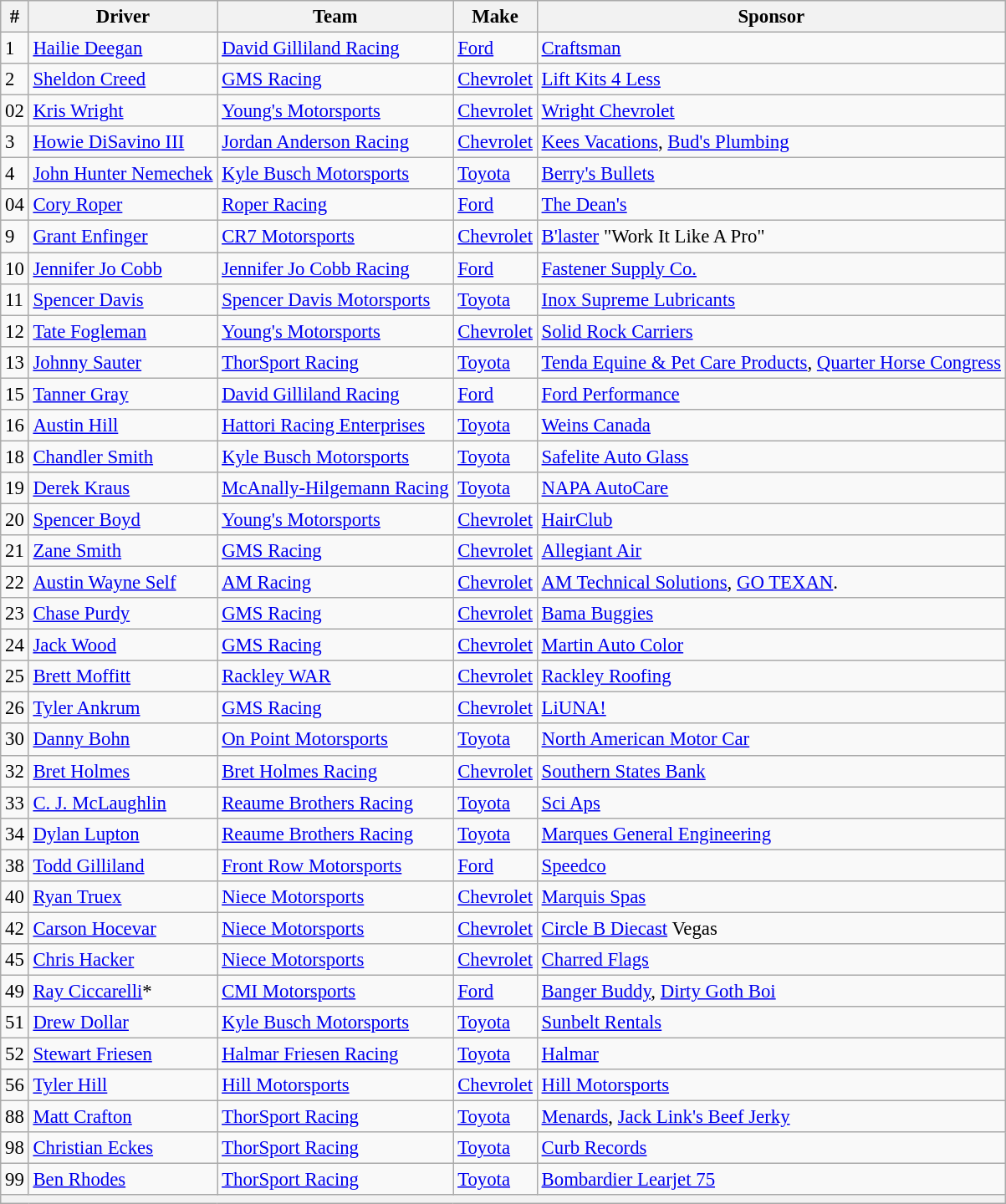<table class="wikitable" style="font-size: 95%;">
<tr>
<th>#</th>
<th>Driver</th>
<th>Team</th>
<th>Make</th>
<th>Sponsor</th>
</tr>
<tr>
<td>1</td>
<td><a href='#'>Hailie Deegan</a></td>
<td><a href='#'>David Gilliland Racing</a></td>
<td><a href='#'>Ford</a></td>
<td><a href='#'>Craftsman</a></td>
</tr>
<tr>
<td>2</td>
<td><a href='#'>Sheldon Creed</a></td>
<td><a href='#'>GMS Racing</a></td>
<td><a href='#'>Chevrolet</a></td>
<td><a href='#'>Lift Kits 4 Less</a></td>
</tr>
<tr>
<td>02</td>
<td><a href='#'>Kris Wright</a></td>
<td><a href='#'>Young's Motorsports</a></td>
<td><a href='#'>Chevrolet</a></td>
<td><a href='#'>Wright Chevrolet</a></td>
</tr>
<tr>
<td>3</td>
<td><a href='#'>Howie DiSavino III</a></td>
<td><a href='#'>Jordan Anderson Racing</a></td>
<td><a href='#'>Chevrolet</a></td>
<td><a href='#'>Kees Vacations</a>, <a href='#'>Bud's Plumbing</a></td>
</tr>
<tr>
<td>4</td>
<td><a href='#'>John Hunter Nemechek</a></td>
<td><a href='#'>Kyle Busch Motorsports</a></td>
<td><a href='#'>Toyota</a></td>
<td><a href='#'>Berry's Bullets</a></td>
</tr>
<tr>
<td>04</td>
<td><a href='#'>Cory Roper</a></td>
<td><a href='#'>Roper Racing</a></td>
<td><a href='#'>Ford</a></td>
<td><a href='#'>The Dean's</a></td>
</tr>
<tr>
<td>9</td>
<td><a href='#'>Grant Enfinger</a></td>
<td><a href='#'>CR7 Motorsports</a></td>
<td><a href='#'>Chevrolet</a></td>
<td><a href='#'>B'laster</a> "Work It Like A Pro"</td>
</tr>
<tr>
<td>10</td>
<td><a href='#'>Jennifer Jo Cobb</a></td>
<td><a href='#'>Jennifer Jo Cobb Racing</a></td>
<td><a href='#'>Ford</a></td>
<td><a href='#'>Fastener Supply Co.</a></td>
</tr>
<tr>
<td>11</td>
<td><a href='#'>Spencer Davis</a></td>
<td><a href='#'>Spencer Davis Motorsports</a></td>
<td><a href='#'>Toyota</a></td>
<td><a href='#'>Inox Supreme Lubricants</a></td>
</tr>
<tr>
<td>12</td>
<td><a href='#'>Tate Fogleman</a></td>
<td><a href='#'>Young's Motorsports</a></td>
<td><a href='#'>Chevrolet</a></td>
<td><a href='#'>Solid Rock Carriers</a></td>
</tr>
<tr>
<td>13</td>
<td><a href='#'>Johnny Sauter</a></td>
<td><a href='#'>ThorSport Racing</a></td>
<td><a href='#'>Toyota</a></td>
<td><a href='#'>Tenda Equine & Pet Care Products</a>, <a href='#'>Quarter Horse Congress</a></td>
</tr>
<tr>
<td>15</td>
<td><a href='#'>Tanner Gray</a></td>
<td><a href='#'>David Gilliland Racing</a></td>
<td><a href='#'>Ford</a></td>
<td><a href='#'>Ford Performance</a></td>
</tr>
<tr>
<td>16</td>
<td><a href='#'>Austin Hill</a></td>
<td><a href='#'>Hattori Racing Enterprises</a></td>
<td><a href='#'>Toyota</a></td>
<td><a href='#'>Weins Canada</a></td>
</tr>
<tr>
<td>18</td>
<td><a href='#'>Chandler Smith</a></td>
<td><a href='#'>Kyle Busch Motorsports</a></td>
<td><a href='#'>Toyota</a></td>
<td><a href='#'>Safelite Auto Glass</a></td>
</tr>
<tr>
<td>19</td>
<td><a href='#'>Derek Kraus</a></td>
<td><a href='#'>McAnally-Hilgemann Racing</a></td>
<td><a href='#'>Toyota</a></td>
<td><a href='#'>NAPA AutoCare</a></td>
</tr>
<tr>
<td>20</td>
<td><a href='#'>Spencer Boyd</a></td>
<td><a href='#'>Young's Motorsports</a></td>
<td><a href='#'>Chevrolet</a></td>
<td><a href='#'>HairClub</a></td>
</tr>
<tr>
<td>21</td>
<td><a href='#'>Zane Smith</a></td>
<td><a href='#'>GMS Racing</a></td>
<td><a href='#'>Chevrolet</a></td>
<td><a href='#'>Allegiant Air</a></td>
</tr>
<tr>
<td>22</td>
<td><a href='#'>Austin Wayne Self</a></td>
<td><a href='#'>AM Racing</a></td>
<td><a href='#'>Chevrolet</a></td>
<td><a href='#'>AM Technical Solutions</a>, <a href='#'>GO TEXAN</a>.</td>
</tr>
<tr>
<td>23</td>
<td><a href='#'>Chase Purdy</a></td>
<td><a href='#'>GMS Racing</a></td>
<td><a href='#'>Chevrolet</a></td>
<td><a href='#'>Bama Buggies</a></td>
</tr>
<tr>
<td>24</td>
<td><a href='#'>Jack Wood</a></td>
<td><a href='#'>GMS Racing</a></td>
<td><a href='#'>Chevrolet</a></td>
<td><a href='#'>Martin Auto Color</a></td>
</tr>
<tr>
<td>25</td>
<td><a href='#'>Brett Moffitt</a></td>
<td><a href='#'>Rackley WAR</a></td>
<td><a href='#'>Chevrolet</a></td>
<td><a href='#'>Rackley Roofing</a></td>
</tr>
<tr>
<td>26</td>
<td><a href='#'>Tyler Ankrum</a></td>
<td><a href='#'>GMS Racing</a></td>
<td><a href='#'>Chevrolet</a></td>
<td><a href='#'>LiUNA!</a></td>
</tr>
<tr>
<td>30</td>
<td><a href='#'>Danny Bohn</a></td>
<td><a href='#'>On Point Motorsports</a></td>
<td><a href='#'>Toyota</a></td>
<td><a href='#'>North American Motor Car</a></td>
</tr>
<tr>
<td>32</td>
<td><a href='#'>Bret Holmes</a></td>
<td><a href='#'>Bret Holmes Racing</a></td>
<td><a href='#'>Chevrolet</a></td>
<td><a href='#'>Southern States Bank</a></td>
</tr>
<tr>
<td>33</td>
<td><a href='#'>C. J. McLaughlin</a></td>
<td><a href='#'>Reaume Brothers Racing</a></td>
<td><a href='#'>Toyota</a></td>
<td><a href='#'>Sci Aps</a></td>
</tr>
<tr>
<td>34</td>
<td><a href='#'>Dylan Lupton</a></td>
<td><a href='#'>Reaume Brothers Racing</a></td>
<td><a href='#'>Toyota</a></td>
<td><a href='#'>Marques General Engineering</a></td>
</tr>
<tr>
<td>38</td>
<td><a href='#'>Todd Gilliland</a></td>
<td><a href='#'>Front Row Motorsports</a></td>
<td><a href='#'>Ford</a></td>
<td><a href='#'>Speedco</a></td>
</tr>
<tr>
<td>40</td>
<td><a href='#'>Ryan Truex</a></td>
<td><a href='#'>Niece Motorsports</a></td>
<td><a href='#'>Chevrolet</a></td>
<td><a href='#'>Marquis Spas</a></td>
</tr>
<tr>
<td>42</td>
<td><a href='#'>Carson Hocevar</a></td>
<td><a href='#'>Niece Motorsports</a></td>
<td><a href='#'>Chevrolet</a></td>
<td><a href='#'>Circle B Diecast</a> Vegas</td>
</tr>
<tr>
<td>45</td>
<td><a href='#'>Chris Hacker</a></td>
<td><a href='#'>Niece Motorsports</a></td>
<td><a href='#'>Chevrolet</a></td>
<td><a href='#'>Charred Flags</a></td>
</tr>
<tr>
<td>49</td>
<td><a href='#'>Ray Ciccarelli</a>*</td>
<td><a href='#'>CMI Motorsports</a></td>
<td><a href='#'>Ford</a></td>
<td><a href='#'>Banger Buddy</a>, <a href='#'>Dirty Goth Boi</a></td>
</tr>
<tr>
<td>51</td>
<td><a href='#'>Drew Dollar</a></td>
<td><a href='#'>Kyle Busch Motorsports</a></td>
<td><a href='#'>Toyota</a></td>
<td><a href='#'>Sunbelt Rentals</a></td>
</tr>
<tr>
<td>52</td>
<td><a href='#'>Stewart Friesen</a></td>
<td><a href='#'>Halmar Friesen Racing</a></td>
<td><a href='#'>Toyota</a></td>
<td><a href='#'>Halmar</a></td>
</tr>
<tr>
<td>56</td>
<td><a href='#'>Tyler Hill</a></td>
<td><a href='#'>Hill Motorsports</a></td>
<td><a href='#'>Chevrolet</a></td>
<td><a href='#'>Hill Motorsports</a></td>
</tr>
<tr>
<td>88</td>
<td><a href='#'>Matt Crafton</a></td>
<td><a href='#'>ThorSport Racing</a></td>
<td><a href='#'>Toyota</a></td>
<td><a href='#'>Menards</a>, <a href='#'>Jack Link's Beef Jerky</a></td>
</tr>
<tr>
<td>98</td>
<td><a href='#'>Christian Eckes</a></td>
<td><a href='#'>ThorSport Racing</a></td>
<td><a href='#'>Toyota</a></td>
<td><a href='#'>Curb Records</a></td>
</tr>
<tr>
<td>99</td>
<td><a href='#'>Ben Rhodes</a></td>
<td><a href='#'>ThorSport Racing</a></td>
<td><a href='#'>Toyota</a></td>
<td><a href='#'>Bombardier Learjet 75</a></td>
</tr>
<tr>
<th colspan="5"></th>
</tr>
</table>
